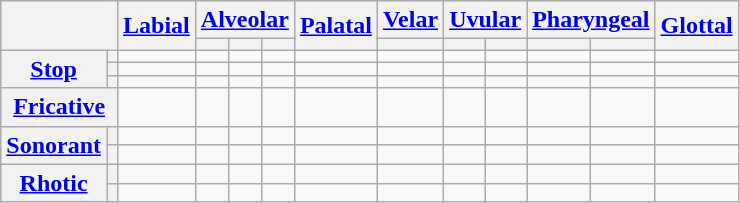<table class="wikitable" style="text-align:center">
<tr>
<th rowspan="2" colspan="2"></th>
<th rowspan="2"><a href='#'>Labial</a></th>
<th colspan="3"><a href='#'>Alveolar</a></th>
<th rowspan="2"><a href='#'>Palatal</a></th>
<th><a href='#'>Velar</a></th>
<th colspan="2"><a href='#'>Uvular</a></th>
<th colspan="2"><a href='#'>Pharyngeal</a></th>
<th rowspan="2"><a href='#'>Glottal</a></th>
</tr>
<tr>
<th></th>
<th></th>
<th></th>
<th></th>
<th></th>
<th></th>
<th></th>
<th></th>
</tr>
<tr>
<th rowspan="3"><a href='#'>Stop</a></th>
<th></th>
<td></td>
<td></td>
<td> </td>
<td></td>
<td> </td>
<td></td>
<td></td>
<td></td>
<td></td>
<td></td>
<td></td>
</tr>
<tr>
<th></th>
<td></td>
<td></td>
<td> </td>
<td></td>
<td> </td>
<td></td>
<td></td>
<td></td>
<td></td>
<td></td>
<td></td>
</tr>
<tr>
<th></th>
<td></td>
<td></td>
<td></td>
<td></td>
<td> </td>
<td></td>
<td></td>
<td></td>
<td></td>
<td></td>
<td></td>
</tr>
<tr>
<th colspan="2"><a href='#'>Fricative</a></th>
<td></td>
<td></td>
<td></td>
<td> </td>
<td> </td>
<td></td>
<td> </td>
<td> </td>
<td></td>
<td></td>
<td></td>
</tr>
<tr>
<th rowspan="2"><a href='#'>Sonorant</a></th>
<th></th>
<td></td>
<td></td>
<td></td>
<td></td>
<td> </td>
<td></td>
<td></td>
<td></td>
<td></td>
<td></td>
<td></td>
</tr>
<tr>
<th></th>
<td></td>
<td></td>
<td></td>
<td></td>
<td> </td>
<td></td>
<td></td>
<td></td>
<td></td>
<td></td>
<td></td>
</tr>
<tr>
<th rowspan="2"><a href='#'>Rhotic</a></th>
<th></th>
<td></td>
<td></td>
<td></td>
<td></td>
<td></td>
<td></td>
<td></td>
<td></td>
<td></td>
<td></td>
<td></td>
</tr>
<tr>
<th></th>
<td></td>
<td></td>
<td></td>
<td></td>
<td></td>
<td></td>
<td></td>
<td></td>
<td></td>
<td></td>
<td></td>
</tr>
</table>
